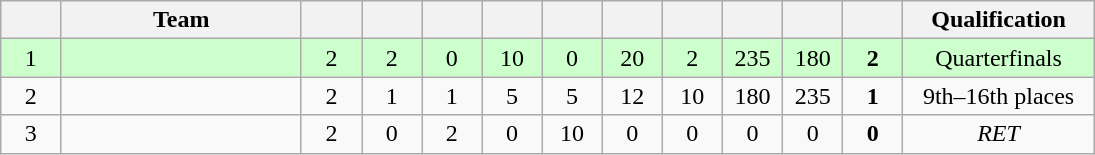<table class="wikitable" style="text-align:center" width="730">
<tr>
<th width="5.5%"></th>
<th width="22%">Team</th>
<th width="5.5%"></th>
<th width="5.5%"></th>
<th width="5.5%"></th>
<th width="5.5%"></th>
<th width="5.5%"></th>
<th width="5.5%"></th>
<th width="5.5%"></th>
<th width="5.5%"></th>
<th width="5.5%"></th>
<th width="5.5%"></th>
<th width="18%">Qualification</th>
</tr>
<tr bgcolor="ccffcc">
<td>1</td>
<td style="text-align:left"></td>
<td>2</td>
<td>2</td>
<td>0</td>
<td>10</td>
<td>0</td>
<td>20</td>
<td>2</td>
<td>235</td>
<td>180</td>
<td><strong>2</strong></td>
<td>Quarterfinals</td>
</tr>
<tr>
<td>2</td>
<td style="text-align:left"></td>
<td>2</td>
<td>1</td>
<td>1</td>
<td>5</td>
<td>5</td>
<td>12</td>
<td>10</td>
<td>180</td>
<td>235</td>
<td><strong>1</strong></td>
<td>9th–16th places</td>
</tr>
<tr>
<td>3</td>
<td style="text-align:left"></td>
<td>2</td>
<td>0</td>
<td>2</td>
<td>0</td>
<td>10</td>
<td>0</td>
<td>0</td>
<td>0</td>
<td>0</td>
<td><strong>0</strong></td>
<td><em>RET</em></td>
</tr>
</table>
